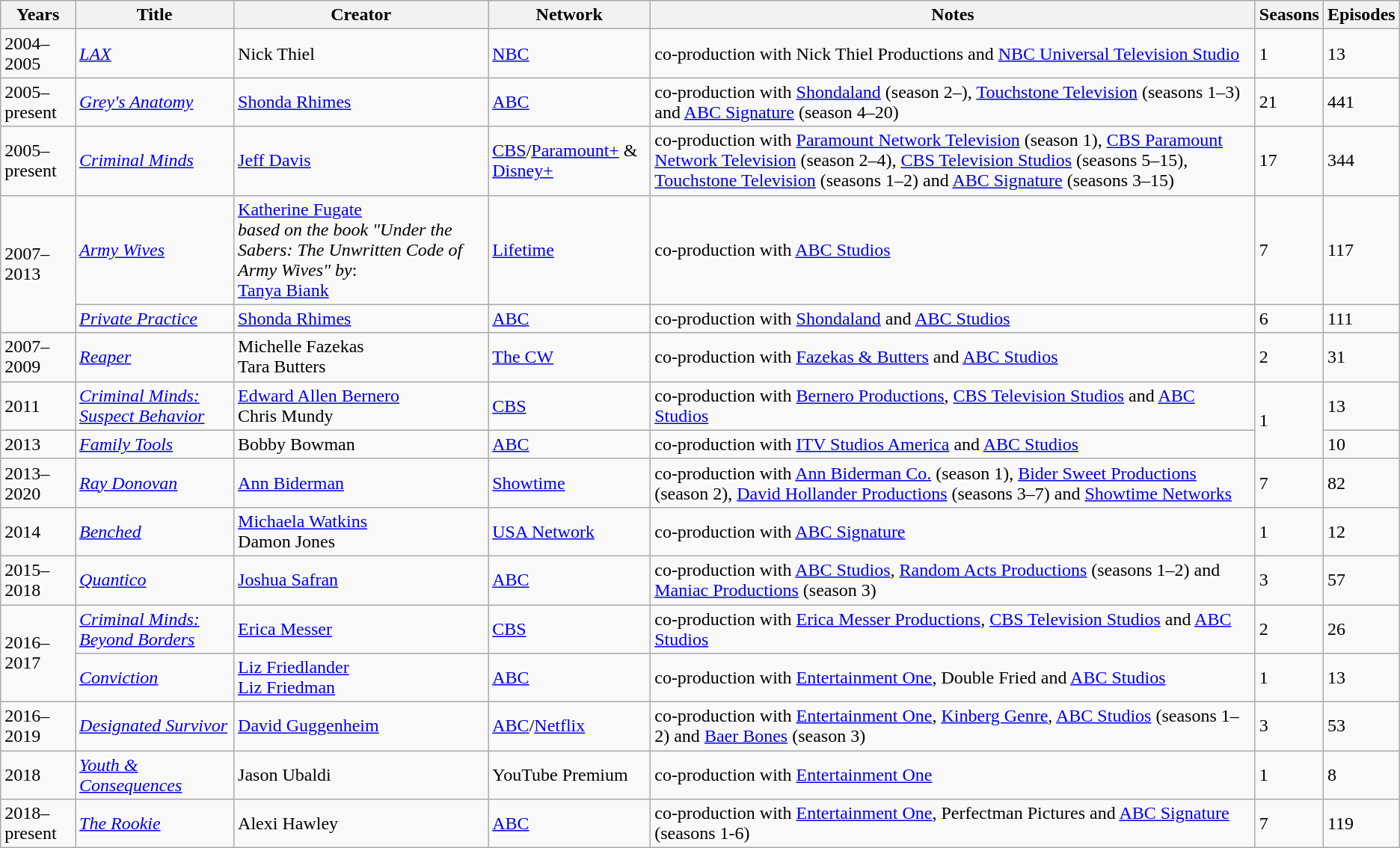<table class="wikitable sortable">
<tr>
<th>Years</th>
<th>Title</th>
<th>Creator</th>
<th>Network</th>
<th>Notes</th>
<th>Seasons</th>
<th>Episodes</th>
</tr>
<tr>
<td>2004–2005</td>
<td><em><a href='#'>LAX</a></em></td>
<td>Nick Thiel</td>
<td><a href='#'>NBC</a></td>
<td>co-production with Nick Thiel Productions and <a href='#'>NBC Universal Television Studio</a></td>
<td>1</td>
<td>13</td>
</tr>
<tr>
<td>2005–present</td>
<td><em><a href='#'>Grey's Anatomy</a></em></td>
<td><a href='#'>Shonda Rhimes</a></td>
<td><a href='#'>ABC</a></td>
<td>co-production with <a href='#'>Shondaland</a> (season 2–), <a href='#'>Touchstone Television</a> (seasons 1–3) and <a href='#'>ABC Signature</a> (season 4–20)</td>
<td>21</td>
<td>441</td>
</tr>
<tr>
<td>2005–present</td>
<td><em><a href='#'>Criminal Minds</a></em></td>
<td><a href='#'>Jeff Davis</a></td>
<td><a href='#'>CBS</a>/<a href='#'>Paramount+</a> & <a href='#'>Disney+</a></td>
<td>co-production with <a href='#'>Paramount Network Television</a> (season 1), <a href='#'>CBS Paramount Network Television</a> (season 2–4), <a href='#'>CBS Television Studios</a> (seasons 5–15), <a href='#'>Touchstone Television</a> (seasons 1–2) and <a href='#'>ABC Signature</a> (seasons 3–15)</td>
<td>17</td>
<td>344</td>
</tr>
<tr>
<td rowspan="2">2007–2013</td>
<td><em><a href='#'>Army Wives</a></em></td>
<td><a href='#'>Katherine Fugate</a><br><em>based on the book "Under the Sabers: The Unwritten Code of Army Wives" by</em>:<br><a href='#'>Tanya Biank</a></td>
<td><a href='#'>Lifetime</a></td>
<td>co-production with <a href='#'>ABC Studios</a></td>
<td>7</td>
<td>117</td>
</tr>
<tr>
<td><em><a href='#'>Private Practice</a></em></td>
<td><a href='#'>Shonda Rhimes</a></td>
<td><a href='#'>ABC</a></td>
<td>co-production with <a href='#'>Shondaland</a> and <a href='#'>ABC Studios</a></td>
<td>6</td>
<td>111</td>
</tr>
<tr>
<td>2007–2009</td>
<td><em><a href='#'>Reaper</a></em></td>
<td>Michelle Fazekas<br>Tara Butters</td>
<td><a href='#'>The CW</a></td>
<td>co-production with <a href='#'>Fazekas & Butters</a> and <a href='#'>ABC Studios</a></td>
<td>2</td>
<td>31</td>
</tr>
<tr>
<td>2011</td>
<td><em><a href='#'>Criminal Minds: Suspect Behavior</a></em></td>
<td><a href='#'>Edward Allen Bernero</a><br>Chris Mundy</td>
<td><a href='#'>CBS</a></td>
<td>co-production with <a href='#'>Bernero Productions</a>, <a href='#'>CBS Television Studios</a> and <a href='#'>ABC Studios</a></td>
<td rowspan="2">1</td>
<td>13</td>
</tr>
<tr>
<td>2013</td>
<td><em><a href='#'>Family Tools</a></em></td>
<td>Bobby Bowman</td>
<td><a href='#'>ABC</a></td>
<td>co-production with <a href='#'>ITV Studios America</a> and <a href='#'>ABC Studios</a></td>
<td>10</td>
</tr>
<tr>
<td>2013–2020</td>
<td><em><a href='#'>Ray Donovan</a></em></td>
<td><a href='#'>Ann Biderman</a></td>
<td><a href='#'>Showtime</a></td>
<td>co-production with <a href='#'>Ann Biderman Co.</a> (season 1), <a href='#'>Bider Sweet Productions</a> (season 2), <a href='#'>David Hollander Productions</a> (seasons 3–7) and <a href='#'>Showtime Networks</a></td>
<td>7</td>
<td>82</td>
</tr>
<tr>
<td>2014</td>
<td><em><a href='#'>Benched</a></em></td>
<td><a href='#'>Michaela Watkins</a><br>Damon Jones</td>
<td><a href='#'>USA Network</a></td>
<td>co-production with <a href='#'>ABC Signature</a></td>
<td>1</td>
<td>12</td>
</tr>
<tr>
<td>2015–2018</td>
<td><em><a href='#'>Quantico</a></em></td>
<td><a href='#'>Joshua Safran</a></td>
<td><a href='#'>ABC</a></td>
<td>co-production with <a href='#'>ABC Studios</a>, <a href='#'>Random Acts Productions</a> (seasons 1–2) and <a href='#'>Maniac Productions</a> (season 3)</td>
<td>3</td>
<td>57</td>
</tr>
<tr>
<td rowspan="2">2016–2017</td>
<td><em><a href='#'>Criminal Minds: Beyond Borders</a></em></td>
<td><a href='#'>Erica Messer</a></td>
<td><a href='#'>CBS</a></td>
<td>co-production with <a href='#'>Erica Messer Productions</a>, <a href='#'>CBS Television Studios</a> and <a href='#'>ABC Studios</a></td>
<td>2</td>
<td>26</td>
</tr>
<tr>
<td><em><a href='#'>Conviction</a></em></td>
<td><a href='#'>Liz Friedlander</a><br><a href='#'>Liz Friedman</a></td>
<td><a href='#'>ABC</a></td>
<td>co-production with <a href='#'>Entertainment One</a>, Double Fried and <a href='#'>ABC Studios</a></td>
<td>1</td>
<td>13</td>
</tr>
<tr>
<td>2016–2019</td>
<td><em><a href='#'>Designated Survivor</a></em></td>
<td><a href='#'>David Guggenheim</a></td>
<td><a href='#'>ABC</a>/<a href='#'>Netflix</a></td>
<td>co-production with <a href='#'>Entertainment One</a>, <a href='#'>Kinberg Genre</a>, <a href='#'>ABC Studios</a> (seasons 1–2) and <a href='#'>Baer Bones</a> (season 3)</td>
<td>3</td>
<td>53</td>
</tr>
<tr>
<td>2018</td>
<td><em><a href='#'>Youth & Consequences</a></em></td>
<td>Jason Ubaldi</td>
<td>YouTube Premium</td>
<td>co-production with <a href='#'>Entertainment One</a></td>
<td>1</td>
<td>8</td>
</tr>
<tr>
<td>2018–present</td>
<td><em><a href='#'>The Rookie</a></em></td>
<td>Alexi Hawley</td>
<td><a href='#'>ABC</a></td>
<td>co-production with <a href='#'>Entertainment One</a>, Perfectman Pictures and <a href='#'>ABC Signature</a> (seasons 1-6)</td>
<td>7</td>
<td>119</td>
</tr>
</table>
